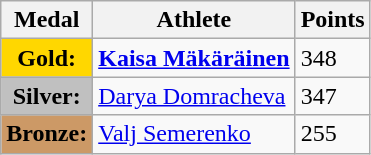<table class="wikitable">
<tr>
<th><strong>Medal</strong></th>
<th><strong>Athlete</strong></th>
<th><strong>Points</strong></th>
</tr>
<tr>
<td style="text-align:center;background-color:gold;"><strong>Gold:</strong></td>
<td> <strong><a href='#'>Kaisa Mäkäräinen</a></strong></td>
<td>348</td>
</tr>
<tr>
<td style="text-align:center;background-color:silver;"><strong>Silver:</strong></td>
<td> <a href='#'>Darya Domracheva</a></td>
<td>347</td>
</tr>
<tr>
<td style="text-align:center;background-color:#CC9966;"><strong>Bronze:</strong></td>
<td> <a href='#'>Valj Semerenko</a></td>
<td>255</td>
</tr>
</table>
